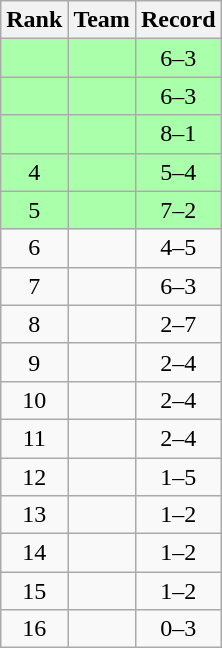<table class="wikitable">
<tr>
<th>Rank</th>
<th>Team</th>
<th>Record</th>
</tr>
<tr bgcolor=#aaffaa>
<td align=center></td>
<td></td>
<td align=center>6–3</td>
</tr>
<tr bgcolor=#aaffaa>
<td align=center></td>
<td></td>
<td align=center>6–3</td>
</tr>
<tr bgcolor=#aaffaa>
<td align=center></td>
<td></td>
<td align=center>8–1</td>
</tr>
<tr bgcolor=#aaffaa>
<td align=center>4</td>
<td></td>
<td align=center>5–4</td>
</tr>
<tr bgcolor=#aaffaa>
<td align=center>5</td>
<td></td>
<td align=center>7–2</td>
</tr>
<tr>
<td align=center>6</td>
<td></td>
<td align=center>4–5</td>
</tr>
<tr>
<td align=center>7</td>
<td></td>
<td align=center>6–3</td>
</tr>
<tr>
<td align=center>8</td>
<td></td>
<td align=center>2–7</td>
</tr>
<tr>
<td align=center>9</td>
<td></td>
<td align=center>2–4</td>
</tr>
<tr>
<td align=center>10</td>
<td></td>
<td align=center>2–4</td>
</tr>
<tr>
<td align=center>11</td>
<td></td>
<td align=center>2–4</td>
</tr>
<tr>
<td align=center>12</td>
<td></td>
<td align=center>1–5</td>
</tr>
<tr>
<td align=center>13</td>
<td></td>
<td align=center>1–2</td>
</tr>
<tr>
<td align=center>14</td>
<td></td>
<td align=center>1–2</td>
</tr>
<tr>
<td align=center>15</td>
<td></td>
<td align=center>1–2</td>
</tr>
<tr>
<td align=center>16</td>
<td></td>
<td align=center>0–3</td>
</tr>
</table>
